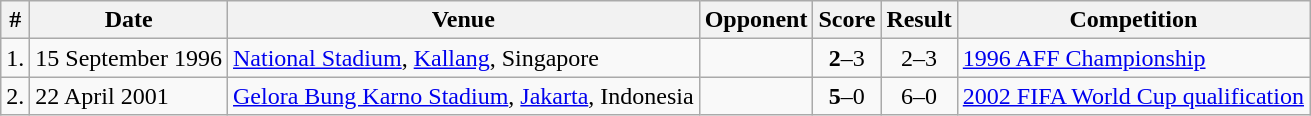<table class="wikitable">
<tr>
<th>#</th>
<th>Date</th>
<th>Venue</th>
<th>Opponent</th>
<th>Score</th>
<th>Result</th>
<th>Competition</th>
</tr>
<tr>
<td>1.</td>
<td>15 September 1996</td>
<td><a href='#'>National Stadium</a>, <a href='#'>Kallang</a>, Singapore</td>
<td></td>
<td align=center><strong>2</strong>–3</td>
<td align=center>2–3</td>
<td><a href='#'>1996 AFF Championship</a></td>
</tr>
<tr>
<td>2.</td>
<td>22 April 2001</td>
<td><a href='#'>Gelora Bung Karno Stadium</a>, <a href='#'>Jakarta</a>, Indonesia</td>
<td></td>
<td align=center><strong>5</strong>–0</td>
<td align=center>6–0</td>
<td><a href='#'>2002 FIFA World Cup qualification</a></td>
</tr>
</table>
